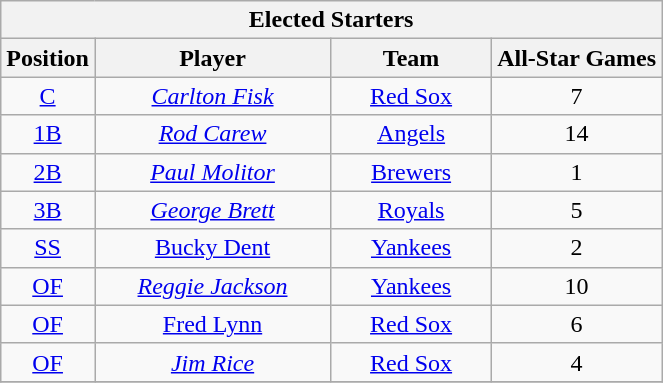<table class="wikitable" style="font-size: 100%; text-align:center;">
<tr>
<th colspan="4">Elected Starters</th>
</tr>
<tr>
<th>Position</th>
<th width="150">Player</th>
<th width="100">Team</th>
<th>All-Star Games</th>
</tr>
<tr>
<td><a href='#'>C</a></td>
<td><em><a href='#'>Carlton Fisk</a></em></td>
<td><a href='#'>Red Sox</a></td>
<td>7</td>
</tr>
<tr>
<td><a href='#'>1B</a></td>
<td><em><a href='#'>Rod Carew</a></em></td>
<td><a href='#'>Angels</a></td>
<td>14</td>
</tr>
<tr>
<td><a href='#'>2B</a></td>
<td><em><a href='#'>Paul Molitor</a></em></td>
<td><a href='#'>Brewers</a></td>
<td>1</td>
</tr>
<tr>
<td><a href='#'>3B</a></td>
<td><em><a href='#'>George Brett</a></em></td>
<td><a href='#'>Royals</a></td>
<td>5</td>
</tr>
<tr>
<td><a href='#'>SS</a></td>
<td><a href='#'>Bucky Dent</a></td>
<td><a href='#'>Yankees</a></td>
<td>2</td>
</tr>
<tr>
<td><a href='#'>OF</a></td>
<td><em><a href='#'>Reggie Jackson</a></em></td>
<td><a href='#'>Yankees</a></td>
<td>10</td>
</tr>
<tr>
<td><a href='#'>OF</a></td>
<td><a href='#'>Fred Lynn</a></td>
<td><a href='#'>Red Sox</a></td>
<td>6</td>
</tr>
<tr>
<td><a href='#'>OF</a></td>
<td><em><a href='#'>Jim Rice</a></em></td>
<td><a href='#'>Red Sox</a></td>
<td>4</td>
</tr>
<tr>
</tr>
</table>
